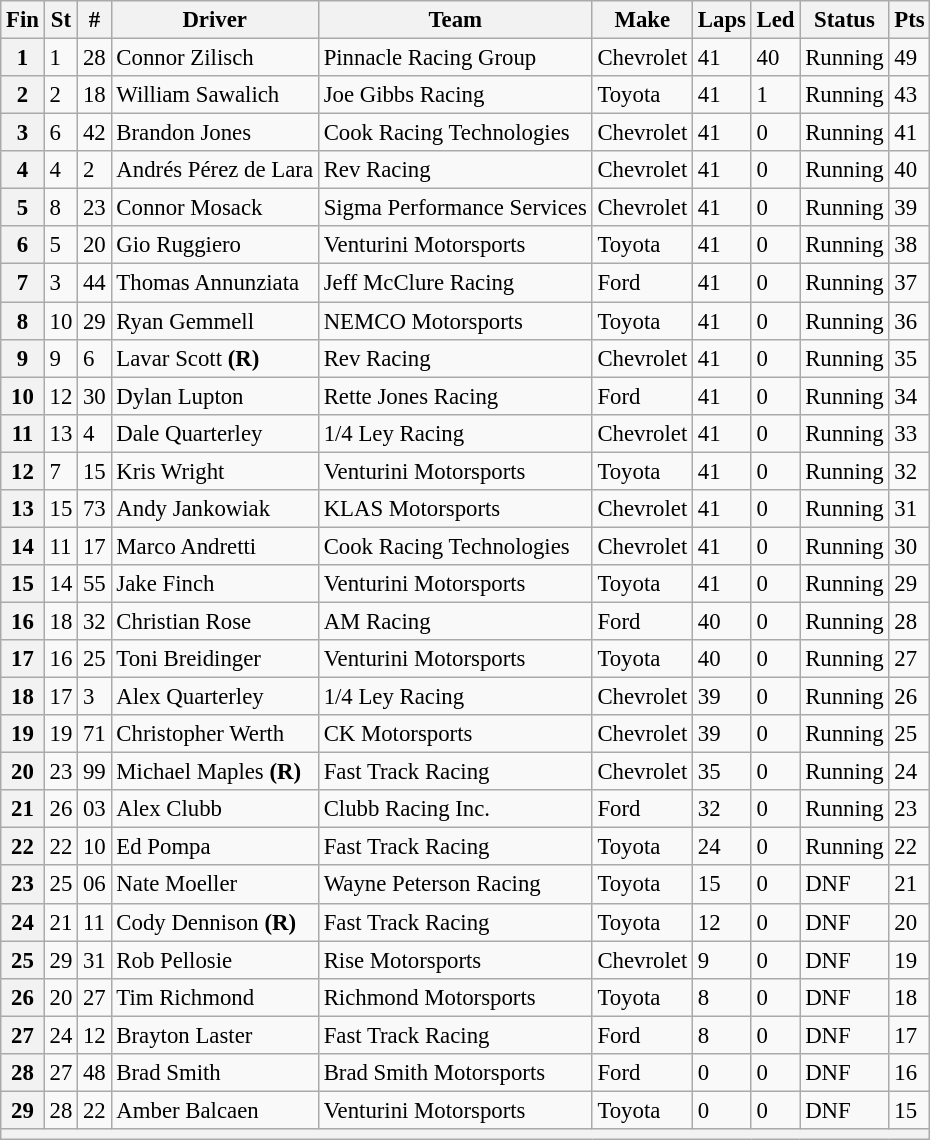<table class="wikitable" style="font-size:95%">
<tr>
<th>Fin</th>
<th>St</th>
<th>#</th>
<th>Driver</th>
<th>Team</th>
<th>Make</th>
<th>Laps</th>
<th>Led</th>
<th>Status</th>
<th>Pts</th>
</tr>
<tr>
<th>1</th>
<td>1</td>
<td>28</td>
<td>Connor Zilisch</td>
<td>Pinnacle Racing Group</td>
<td>Chevrolet</td>
<td>41</td>
<td>40</td>
<td>Running</td>
<td>49</td>
</tr>
<tr>
<th>2</th>
<td>2</td>
<td>18</td>
<td>William Sawalich</td>
<td>Joe Gibbs Racing</td>
<td>Toyota</td>
<td>41</td>
<td>1</td>
<td>Running</td>
<td>43</td>
</tr>
<tr>
<th>3</th>
<td>6</td>
<td>42</td>
<td>Brandon Jones</td>
<td>Cook Racing Technologies</td>
<td>Chevrolet</td>
<td>41</td>
<td>0</td>
<td>Running</td>
<td>41</td>
</tr>
<tr>
<th>4</th>
<td>4</td>
<td>2</td>
<td>Andrés Pérez de Lara</td>
<td>Rev Racing</td>
<td>Chevrolet</td>
<td>41</td>
<td>0</td>
<td>Running</td>
<td>40</td>
</tr>
<tr>
<th>5</th>
<td>8</td>
<td>23</td>
<td>Connor Mosack</td>
<td>Sigma Performance Services</td>
<td>Chevrolet</td>
<td>41</td>
<td>0</td>
<td>Running</td>
<td>39</td>
</tr>
<tr>
<th>6</th>
<td>5</td>
<td>20</td>
<td>Gio Ruggiero</td>
<td>Venturini Motorsports</td>
<td>Toyota</td>
<td>41</td>
<td>0</td>
<td>Running</td>
<td>38</td>
</tr>
<tr>
<th>7</th>
<td>3</td>
<td>44</td>
<td>Thomas Annunziata</td>
<td>Jeff McClure Racing</td>
<td>Ford</td>
<td>41</td>
<td>0</td>
<td>Running</td>
<td>37</td>
</tr>
<tr>
<th>8</th>
<td>10</td>
<td>29</td>
<td>Ryan Gemmell</td>
<td>NEMCO Motorsports</td>
<td>Toyota</td>
<td>41</td>
<td>0</td>
<td>Running</td>
<td>36</td>
</tr>
<tr>
<th>9</th>
<td>9</td>
<td>6</td>
<td>Lavar Scott <strong>(R)</strong></td>
<td>Rev Racing</td>
<td>Chevrolet</td>
<td>41</td>
<td>0</td>
<td>Running</td>
<td>35</td>
</tr>
<tr>
<th>10</th>
<td>12</td>
<td>30</td>
<td>Dylan Lupton</td>
<td>Rette Jones Racing</td>
<td>Ford</td>
<td>41</td>
<td>0</td>
<td>Running</td>
<td>34</td>
</tr>
<tr>
<th>11</th>
<td>13</td>
<td>4</td>
<td>Dale Quarterley</td>
<td>1/4 Ley Racing</td>
<td>Chevrolet</td>
<td>41</td>
<td>0</td>
<td>Running</td>
<td>33</td>
</tr>
<tr>
<th>12</th>
<td>7</td>
<td>15</td>
<td>Kris Wright</td>
<td>Venturini Motorsports</td>
<td>Toyota</td>
<td>41</td>
<td>0</td>
<td>Running</td>
<td>32</td>
</tr>
<tr>
<th>13</th>
<td>15</td>
<td>73</td>
<td>Andy Jankowiak</td>
<td>KLAS Motorsports</td>
<td>Chevrolet</td>
<td>41</td>
<td>0</td>
<td>Running</td>
<td>31</td>
</tr>
<tr>
<th>14</th>
<td>11</td>
<td>17</td>
<td>Marco Andretti</td>
<td>Cook Racing Technologies</td>
<td>Chevrolet</td>
<td>41</td>
<td>0</td>
<td>Running</td>
<td>30</td>
</tr>
<tr>
<th>15</th>
<td>14</td>
<td>55</td>
<td>Jake Finch</td>
<td>Venturini Motorsports</td>
<td>Toyota</td>
<td>41</td>
<td>0</td>
<td>Running</td>
<td>29</td>
</tr>
<tr>
<th>16</th>
<td>18</td>
<td>32</td>
<td>Christian Rose</td>
<td>AM Racing</td>
<td>Ford</td>
<td>40</td>
<td>0</td>
<td>Running</td>
<td>28</td>
</tr>
<tr>
<th>17</th>
<td>16</td>
<td>25</td>
<td>Toni Breidinger</td>
<td>Venturini Motorsports</td>
<td>Toyota</td>
<td>40</td>
<td>0</td>
<td>Running</td>
<td>27</td>
</tr>
<tr>
<th>18</th>
<td>17</td>
<td>3</td>
<td>Alex Quarterley</td>
<td>1/4 Ley Racing</td>
<td>Chevrolet</td>
<td>39</td>
<td>0</td>
<td>Running</td>
<td>26</td>
</tr>
<tr>
<th>19</th>
<td>19</td>
<td>71</td>
<td>Christopher Werth</td>
<td>CK Motorsports</td>
<td>Chevrolet</td>
<td>39</td>
<td>0</td>
<td>Running</td>
<td>25</td>
</tr>
<tr>
<th>20</th>
<td>23</td>
<td>99</td>
<td>Michael Maples <strong>(R)</strong></td>
<td>Fast Track Racing</td>
<td>Chevrolet</td>
<td>35</td>
<td>0</td>
<td>Running</td>
<td>24</td>
</tr>
<tr>
<th>21</th>
<td>26</td>
<td>03</td>
<td>Alex Clubb</td>
<td>Clubb Racing Inc.</td>
<td>Ford</td>
<td>32</td>
<td>0</td>
<td>Running</td>
<td>23</td>
</tr>
<tr>
<th>22</th>
<td>22</td>
<td>10</td>
<td>Ed Pompa</td>
<td>Fast Track Racing</td>
<td>Toyota</td>
<td>24</td>
<td>0</td>
<td>Running</td>
<td>22</td>
</tr>
<tr>
<th>23</th>
<td>25</td>
<td>06</td>
<td>Nate Moeller</td>
<td>Wayne Peterson Racing</td>
<td>Toyota</td>
<td>15</td>
<td>0</td>
<td>DNF</td>
<td>21</td>
</tr>
<tr>
<th>24</th>
<td>21</td>
<td>11</td>
<td>Cody Dennison <strong>(R)</strong></td>
<td>Fast Track Racing</td>
<td>Toyota</td>
<td>12</td>
<td>0</td>
<td>DNF</td>
<td>20</td>
</tr>
<tr>
<th>25</th>
<td>29</td>
<td>31</td>
<td>Rob Pellosie</td>
<td>Rise Motorsports</td>
<td>Chevrolet</td>
<td>9</td>
<td>0</td>
<td>DNF</td>
<td>19</td>
</tr>
<tr>
<th>26</th>
<td>20</td>
<td>27</td>
<td>Tim Richmond</td>
<td>Richmond Motorsports</td>
<td>Toyota</td>
<td>8</td>
<td>0</td>
<td>DNF</td>
<td>18</td>
</tr>
<tr>
<th>27</th>
<td>24</td>
<td>12</td>
<td>Brayton Laster</td>
<td>Fast Track Racing</td>
<td>Ford</td>
<td>8</td>
<td>0</td>
<td>DNF</td>
<td>17</td>
</tr>
<tr>
<th>28</th>
<td>27</td>
<td>48</td>
<td>Brad Smith</td>
<td>Brad Smith Motorsports</td>
<td>Ford</td>
<td>0</td>
<td>0</td>
<td>DNF</td>
<td>16</td>
</tr>
<tr>
<th>29</th>
<td>28</td>
<td>22</td>
<td>Amber Balcaen</td>
<td>Venturini Motorsports</td>
<td>Toyota</td>
<td>0</td>
<td>0</td>
<td>DNF</td>
<td>15</td>
</tr>
<tr>
<th colspan="10"></th>
</tr>
</table>
